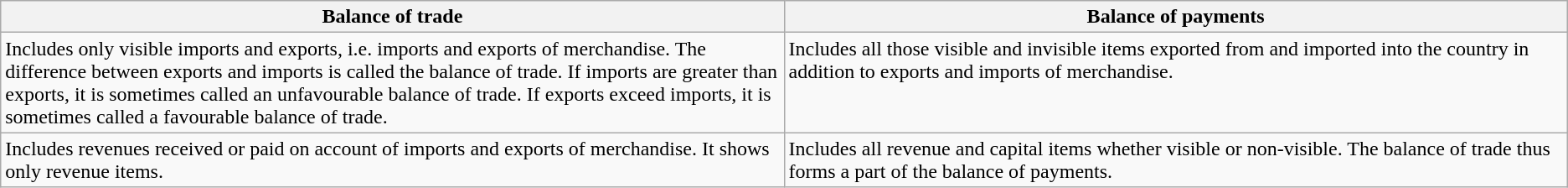<table class="wikitable">
<tr>
<th style="width:50%">Balance of trade</th>
<th style = "width:50%">Balance of payments</th>
</tr>
<tr style="vertical-align: top;">
<td>Includes only visible imports and exports, i.e. imports and exports of merchandise. The difference between exports and imports is called the balance of trade. If imports are greater than exports, it is sometimes called an unfavourable balance of trade. If exports exceed imports, it is sometimes called a favourable balance of trade.</td>
<td>Includes all those visible and invisible items exported from and imported into the country in addition to exports and imports of merchandise.</td>
</tr>
<tr style="vertical-align: top;">
<td>Includes revenues received or paid on account of imports and exports of merchandise. It shows only revenue items.</td>
<td>Includes all revenue and capital items whether visible or non-visible. The balance of trade thus forms a part of the balance of payments.</td>
</tr>
</table>
